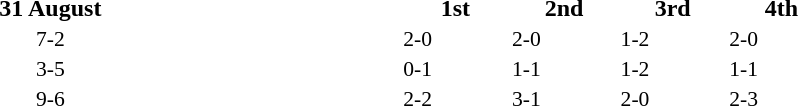<table width=60% cellspacing=1>
<tr>
<th width=20%></th>
<th width=12%>31 August</th>
<th width=20%></th>
<th width=8%>1st</th>
<th width=8%>2nd</th>
<th width=8%>3rd</th>
<th width=8%>4th</th>
</tr>
<tr style=font-size:90%>
<td align=right><strong></strong></td>
<td align=center>7-2</td>
<td></td>
<td>2-0</td>
<td>2-0</td>
<td>1-2</td>
<td>2-0</td>
</tr>
<tr style=font-size:90%>
<td align=right></td>
<td align=center>3-5</td>
<td><strong></strong></td>
<td>0-1</td>
<td>1-1</td>
<td>1-2</td>
<td>1-1</td>
</tr>
<tr style=font-size:90%>
<td align=right><strong></strong></td>
<td align=center>9-6</td>
<td></td>
<td>2-2</td>
<td>3-1</td>
<td>2-0</td>
<td>2-3</td>
</tr>
</table>
